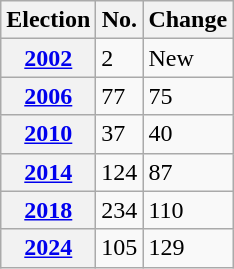<table class=wikitable>
<tr>
<th>Election</th>
<th>No.</th>
<th>Change</th>
</tr>
<tr>
<th><a href='#'>2002</a></th>
<td>2</td>
<td>New</td>
</tr>
<tr>
<th><a href='#'>2006</a></th>
<td>77</td>
<td> 75</td>
</tr>
<tr>
<th><a href='#'>2010</a></th>
<td>37</td>
<td> 40</td>
</tr>
<tr>
<th><a href='#'>2014</a></th>
<td>124</td>
<td> 87</td>
</tr>
<tr>
<th><a href='#'>2018</a></th>
<td>234</td>
<td> 110</td>
</tr>
<tr>
<th><a href='#'>2024</a></th>
<td>105</td>
<td> 129</td>
</tr>
</table>
